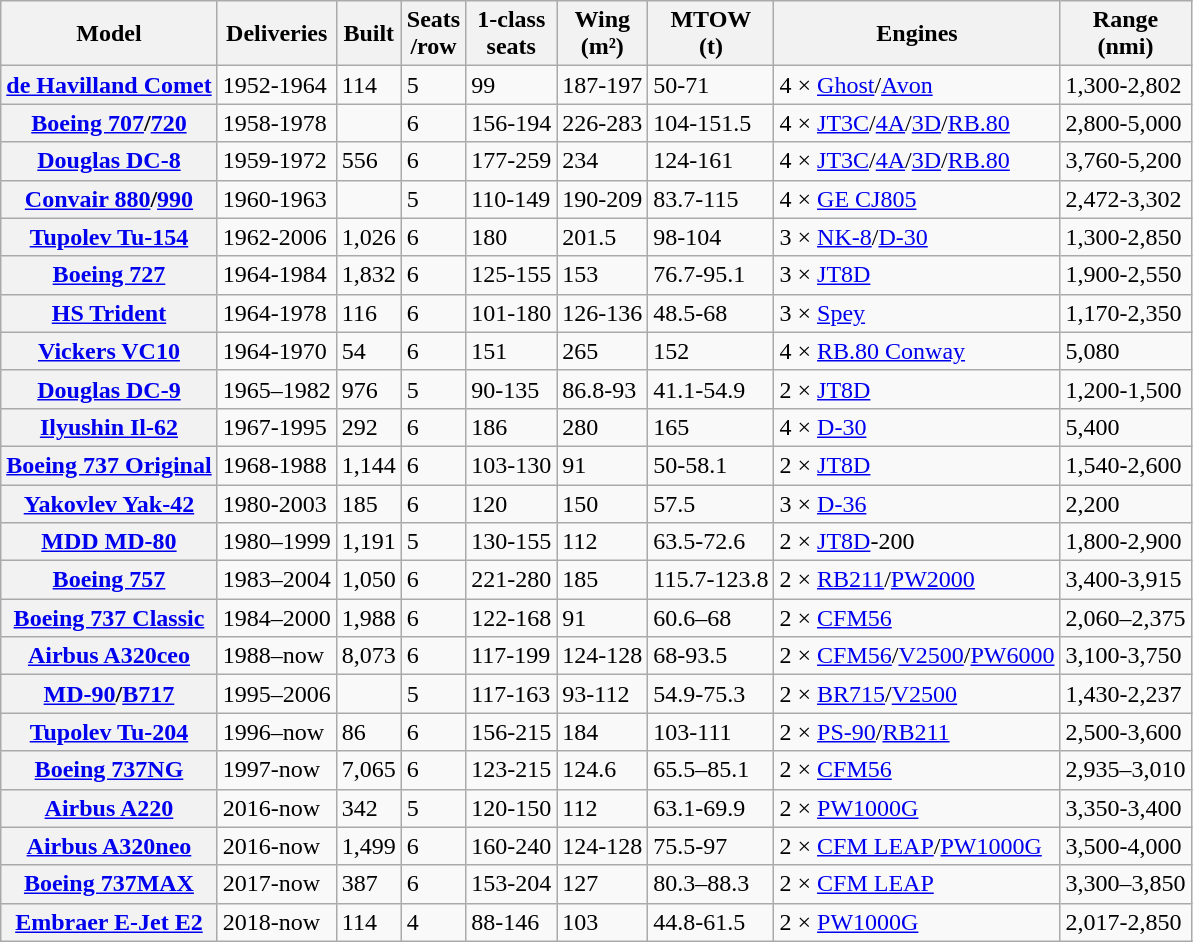<table class="wikitable sortable" style=text-align:center">
<tr>
<th>Model</th>
<th>Deliveries</th>
<th>Built</th>
<th>Seats<br>/row</th>
<th>1-class<br>seats</th>
<th>Wing<br>(m²)</th>
<th>MTOW<br>(t)</th>
<th>Engines</th>
<th data-sort-type=number>Range<br>(nmi)</th>
</tr>
<tr>
<th><a href='#'>de Havilland Comet</a></th>
<td>1952-1964</td>
<td>114</td>
<td>5</td>
<td>99</td>
<td>187-197</td>
<td>50-71</td>
<td>4 × <a href='#'>Ghost</a>/<a href='#'>Avon</a></td>
<td data-sort-value= >1,300-2,802</td>
</tr>
<tr>
<th><a href='#'>Boeing 707</a>/<a href='#'>720</a></th>
<td>1958-1978</td>
<td></td>
<td>6</td>
<td>156-194</td>
<td>226-283</td>
<td>104-151.5</td>
<td>4 × <a href='#'>JT3C</a>/<a href='#'>4A</a>/<a href='#'>3D</a>/<a href='#'>RB.80</a></td>
<td data-sort-value= >2,800-5,000</td>
</tr>
<tr>
<th><a href='#'>Douglas DC-8</a></th>
<td>1959-1972</td>
<td>556</td>
<td>6</td>
<td>177-259</td>
<td>234</td>
<td>124-161</td>
<td>4 × <a href='#'>JT3C</a>/<a href='#'>4A</a>/<a href='#'>3D</a>/<a href='#'>RB.80</a></td>
<td data-sort-value= >3,760-5,200</td>
</tr>
<tr>
<th><a href='#'>Convair 880</a>/<a href='#'>990</a></th>
<td>1960-1963</td>
<td></td>
<td>5</td>
<td>110-149</td>
<td>190-209</td>
<td>83.7-115</td>
<td>4 × <a href='#'>GE CJ805</a></td>
<td data-sort-value= >2,472-3,302</td>
</tr>
<tr>
<th><a href='#'>Tupolev Tu-154</a></th>
<td>1962-2006</td>
<td>1,026</td>
<td>6</td>
<td>180</td>
<td>201.5</td>
<td>98-104</td>
<td>3 × <a href='#'>NK-8</a>/<a href='#'>D-30</a></td>
<td data-sort-value= >1,300-2,850</td>
</tr>
<tr>
<th><a href='#'>Boeing 727</a></th>
<td>1964-1984</td>
<td>1,832</td>
<td>6</td>
<td>125-155</td>
<td>153</td>
<td>76.7-95.1</td>
<td>3 × <a href='#'>JT8D</a></td>
<td data-sort-value= >1,900-2,550</td>
</tr>
<tr>
<th><a href='#'>HS Trident</a></th>
<td>1964-1978</td>
<td>116</td>
<td>6</td>
<td>101-180</td>
<td>126-136</td>
<td>48.5-68</td>
<td>3 × <a href='#'>Spey</a></td>
<td data-sort-value= >1,170-2,350</td>
</tr>
<tr>
<th><a href='#'>Vickers VC10</a></th>
<td>1964-1970</td>
<td>54</td>
<td>6</td>
<td>151</td>
<td>265</td>
<td>152</td>
<td>4 × <a href='#'>RB.80 Conway</a></td>
<td>5,080</td>
</tr>
<tr>
<th><a href='#'>Douglas DC-9</a></th>
<td>1965–1982</td>
<td>976</td>
<td>5</td>
<td>90-135</td>
<td>86.8-93</td>
<td>41.1-54.9</td>
<td>2 × <a href='#'>JT8D</a></td>
<td data-sort-value= >1,200-1,500</td>
</tr>
<tr>
<th><a href='#'>Ilyushin Il-62</a></th>
<td>1967-1995</td>
<td>292</td>
<td>6</td>
<td>186</td>
<td>280</td>
<td>165</td>
<td>4 × <a href='#'>D-30</a></td>
<td>5,400</td>
</tr>
<tr>
<th><a href='#'>Boeing 737 Original</a></th>
<td>1968-1988</td>
<td>1,144</td>
<td>6</td>
<td>103-130</td>
<td>91</td>
<td>50-58.1</td>
<td>2 × <a href='#'>JT8D</a></td>
<td data-sort-value= >1,540-2,600</td>
</tr>
<tr>
<th><a href='#'>Yakovlev Yak-42</a></th>
<td>1980-2003</td>
<td>185</td>
<td>6</td>
<td>120</td>
<td>150</td>
<td>57.5</td>
<td>3 × <a href='#'>D-36</a></td>
<td>2,200</td>
</tr>
<tr>
<th><a href='#'>MDD MD-80</a></th>
<td>1980–1999</td>
<td>1,191</td>
<td>5</td>
<td>130-155</td>
<td>112</td>
<td>63.5-72.6</td>
<td>2 × <a href='#'>JT8D</a>-200</td>
<td data-sort-value= >1,800-2,900</td>
</tr>
<tr>
<th><a href='#'>Boeing 757</a></th>
<td>1983–2004</td>
<td>1,050</td>
<td>6</td>
<td>221-280</td>
<td>185</td>
<td>115.7-123.8</td>
<td>2 × <a href='#'>RB211</a>/<a href='#'>PW2000</a></td>
<td data-sort-value= >3,400-3,915</td>
</tr>
<tr>
<th><a href='#'>Boeing 737 Classic</a></th>
<td>1984–2000</td>
<td>1,988</td>
<td>6</td>
<td>122-168</td>
<td>91</td>
<td>60.6–68</td>
<td>2 × <a href='#'>CFM56</a></td>
<td data-sort-value= >2,060–2,375</td>
</tr>
<tr>
<th><a href='#'>Airbus A320ceo</a></th>
<td>1988–now</td>
<td>8,073</td>
<td>6</td>
<td>117-199</td>
<td>124-128</td>
<td>68-93.5</td>
<td>2 × <a href='#'>CFM56</a>/<a href='#'>V2500</a>/<a href='#'>PW6000</a></td>
<td data-sort-value= >3,100-3,750</td>
</tr>
<tr>
<th><a href='#'>MD-90</a>/<a href='#'>B717</a></th>
<td>1995–2006</td>
<td></td>
<td>5</td>
<td>117-163</td>
<td>93-112</td>
<td>54.9-75.3</td>
<td>2 × <a href='#'>BR715</a>/<a href='#'>V2500</a></td>
<td data-sort-value= >1,430-2,237</td>
</tr>
<tr>
<th><a href='#'>Tupolev Tu-204</a></th>
<td>1996–now</td>
<td>86</td>
<td>6</td>
<td>156-215</td>
<td>184</td>
<td>103-111</td>
<td>2 × <a href='#'>PS-90</a>/<a href='#'>RB211</a></td>
<td data-sort-value= >2,500-3,600</td>
</tr>
<tr>
<th><a href='#'>Boeing 737NG</a></th>
<td>1997-now</td>
<td>7,065</td>
<td>6</td>
<td>123-215</td>
<td>124.6</td>
<td>65.5–85.1</td>
<td>2 × <a href='#'>CFM56</a></td>
<td data-sort-value= >2,935–3,010</td>
</tr>
<tr>
<th><a href='#'>Airbus A220</a></th>
<td>2016-now</td>
<td>342</td>
<td>5</td>
<td>120-150</td>
<td>112</td>
<td>63.1-69.9</td>
<td>2 × <a href='#'>PW1000G</a></td>
<td data-sort-value= >3,350-3,400</td>
</tr>
<tr>
<th><a href='#'>Airbus A320neo</a></th>
<td>2016-now</td>
<td>1,499</td>
<td>6</td>
<td>160-240</td>
<td>124-128</td>
<td>75.5-97</td>
<td>2 × <a href='#'>CFM LEAP</a>/<a href='#'>PW1000G</a></td>
<td data-sort-value= >3,500-4,000</td>
</tr>
<tr>
<th><a href='#'>Boeing 737MAX</a></th>
<td>2017-now</td>
<td>387</td>
<td>6</td>
<td>153-204</td>
<td>127</td>
<td>80.3–88.3</td>
<td>2 × <a href='#'>CFM LEAP</a></td>
<td data-sort-value= >3,300–3,850</td>
</tr>
<tr>
<th><a href='#'>Embraer E-Jet E2</a></th>
<td>2018-now</td>
<td>114</td>
<td>4</td>
<td>88-146</td>
<td>103</td>
<td>44.8-61.5</td>
<td>2 × <a href='#'>PW1000G</a></td>
<td data-sort-value= >2,017-2,850</td>
</tr>
</table>
